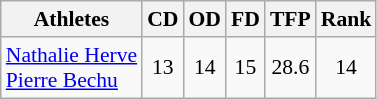<table class="wikitable" border="1" style="font-size:90%">
<tr>
<th>Athletes</th>
<th>CD</th>
<th>OD</th>
<th>FD</th>
<th>TFP</th>
<th>Rank</th>
</tr>
<tr align=center>
<td align=left><a href='#'>Nathalie Herve</a><br><a href='#'>Pierre Bechu</a></td>
<td>13</td>
<td>14</td>
<td>15</td>
<td>28.6</td>
<td>14</td>
</tr>
</table>
